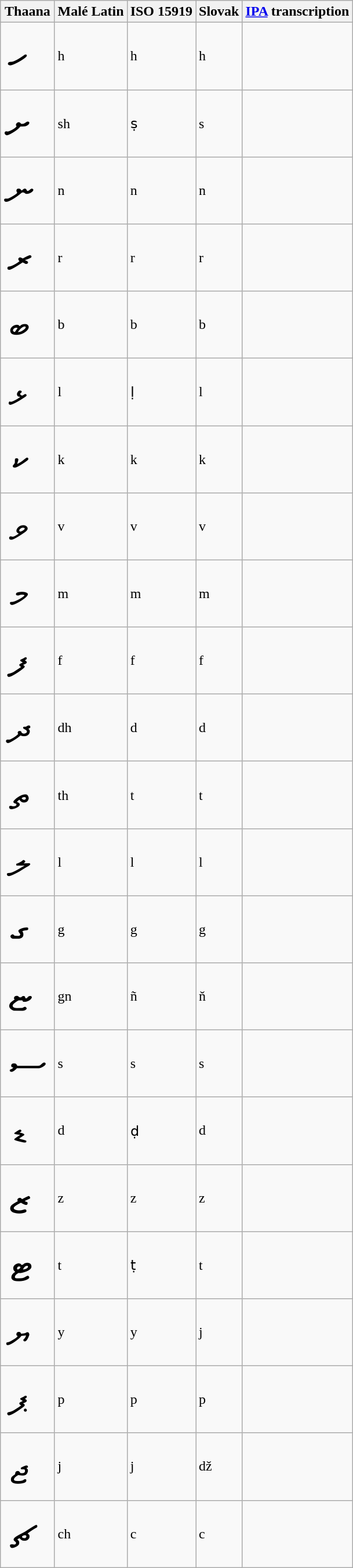<table class="wikitable sortable">
<tr>
<th>Thaana</th>
<th>Malé Latin</th>
<th>ISO 15919</th>
<th>Slovak</th>
<th><a href='#'>IPA</a> transcription</th>
</tr>
<tr>
<td style="font-size: 300%; line-height: normal; font-weight: normal;">ހ</td>
<td>h</td>
<td>h</td>
<td>h</td>
<td></td>
</tr>
<tr>
<td style="font-size: 300%; line-height: normal; font-weight: normal;">ށ</td>
<td>sh</td>
<td>ṣ</td>
<td>s</td>
<td></td>
</tr>
<tr>
<td style="font-size: 300%; line-height: normal; font-weight: normal;">ނ</td>
<td>n</td>
<td>n</td>
<td>n</td>
<td></td>
</tr>
<tr>
<td style="font-size: 300%; line-height: normal; font-weight: normal;">ރ</td>
<td>r</td>
<td>r</td>
<td>r</td>
<td></td>
</tr>
<tr>
<td style="font-size: 300%; line-height: normal; font-weight: normal;">ބ</td>
<td>b</td>
<td>b</td>
<td>b</td>
<td></td>
</tr>
<tr>
<td style="font-size: 300%; line-height: normal; font-weight: normal;">ޅ</td>
<td>l</td>
<td>ḷ</td>
<td>l</td>
<td></td>
</tr>
<tr>
<td style="font-size: 300%; line-height: normal; font-weight: normal;">ކ</td>
<td>k</td>
<td>k</td>
<td>k</td>
<td></td>
</tr>
<tr>
<td style="font-size: 300%; line-height: normal; font-weight: normal;">ވ</td>
<td>v</td>
<td>v</td>
<td>v</td>
<td></td>
</tr>
<tr>
<td style="font-size: 300%; line-height: normal; font-weight: normal;">މ</td>
<td>m</td>
<td>m</td>
<td>m</td>
<td></td>
</tr>
<tr>
<td style="font-size: 300%; line-height: normal; font-weight: normal;">ފ</td>
<td>f</td>
<td>f</td>
<td>f</td>
<td></td>
</tr>
<tr>
<td style="font-size: 300%; line-height: normal; font-weight: normal;">ދ</td>
<td>dh</td>
<td>d</td>
<td>d</td>
<td></td>
</tr>
<tr>
<td style="font-size: 300%; line-height: normal; font-weight: normal;">ތ</td>
<td>th</td>
<td>t</td>
<td>t</td>
<td></td>
</tr>
<tr>
<td style="font-size: 300%; line-height: normal; font-weight: normal;">ލ</td>
<td>l</td>
<td>l</td>
<td>l</td>
<td></td>
</tr>
<tr>
<td style="font-size: 300%; line-height: normal; font-weight: normal;">ގ</td>
<td>g</td>
<td>g</td>
<td>g</td>
<td></td>
</tr>
<tr>
<td style="font-size: 300%; line-height: normal; font-weight: normal;">ޏ</td>
<td>gn</td>
<td>ñ</td>
<td>ň</td>
<td></td>
</tr>
<tr>
<td style="font-size: 300%; line-height: normal; font-weight: normal;">ސ</td>
<td>s</td>
<td>s</td>
<td>s</td>
<td></td>
</tr>
<tr>
<td style="font-size: 300%; line-height: normal; font-weight: normal;">ޑ</td>
<td>d</td>
<td>ḍ</td>
<td>d</td>
<td></td>
</tr>
<tr>
<td style="font-size: 300%; line-height: normal; font-weight: normal;">ޒ</td>
<td>z</td>
<td>z</td>
<td>z</td>
<td></td>
</tr>
<tr>
<td style="font-size: 300%; line-height: normal; font-weight: normal;">ޓ</td>
<td>t</td>
<td>ṭ</td>
<td>t</td>
<td></td>
</tr>
<tr>
<td style="font-size: 300%; line-height: normal; font-weight: normal;">ޔ</td>
<td>y</td>
<td>y</td>
<td>j</td>
<td></td>
</tr>
<tr>
<td style="font-size: 300%; line-height: normal; font-weight: normal;">ޕ</td>
<td>p</td>
<td>p</td>
<td>p</td>
<td></td>
</tr>
<tr>
<td style="font-size: 300%; line-height: normal; font-weight: normal;">ޖ</td>
<td>j</td>
<td>j</td>
<td>dž</td>
<td></td>
</tr>
<tr>
<td style="font-size: 300%; line-height: normal; font-weight: normal;">ޗ</td>
<td>ch</td>
<td>c</td>
<td>c</td>
<td></td>
</tr>
</table>
